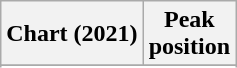<table class="wikitable sortable plainrowheaders" style="text-align:center">
<tr>
<th align="left">Chart (2021)</th>
<th align="center">Peak<br>position</th>
</tr>
<tr>
</tr>
<tr>
</tr>
</table>
